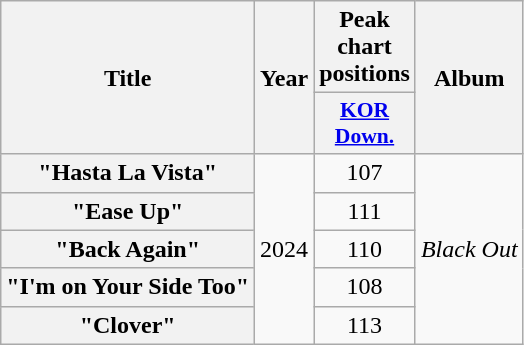<table class="wikitable plainrowheaders" style="text-align:center">
<tr>
<th scope="col" rowspan="2">Title</th>
<th scope="col" rowspan="2">Year</th>
<th scope="col">Peak chart positions</th>
<th scope="col" rowspan="2">Album</th>
</tr>
<tr>
<th scope="col" style="font-size:90%; width:3em"><a href='#'>KOR<br>Down.</a><br></th>
</tr>
<tr>
<th scope="row">"Hasta La Vista"</th>
<td rowspan="5">2024</td>
<td>107</td>
<td rowspan="5"><em>Black Out</em></td>
</tr>
<tr>
<th scope="row">"Ease Up"</th>
<td>111</td>
</tr>
<tr>
<th scope="row">"Back Again"</th>
<td>110</td>
</tr>
<tr>
<th scope="row">"I'm on Your Side Too"</th>
<td>108</td>
</tr>
<tr>
<th scope="row">"Clover"</th>
<td>113</td>
</tr>
</table>
